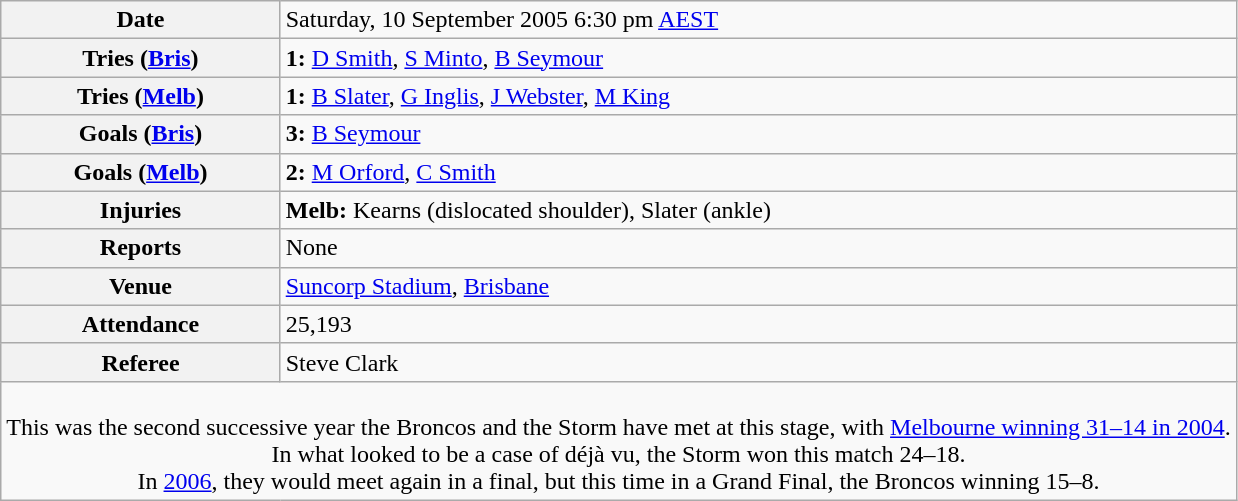<table class="wikitable">
<tr>
<th>Date</th>
<td>Saturday, 10 September 2005 6:30 pm <a href='#'>AEST</a></td>
</tr>
<tr>
<th>Tries (<a href='#'>Bris</a>)</th>
<td><strong>1:</strong> <a href='#'>D Smith</a>, <a href='#'>S Minto</a>, <a href='#'>B Seymour</a></td>
</tr>
<tr>
<th>Tries (<a href='#'>Melb</a>)</th>
<td><strong>1:</strong> <a href='#'>B Slater</a>, <a href='#'>G Inglis</a>, <a href='#'>J Webster</a>, <a href='#'>M King</a></td>
</tr>
<tr>
<th>Goals (<a href='#'>Bris</a>)</th>
<td><strong>3:</strong> <a href='#'>B Seymour</a></td>
</tr>
<tr>
<th>Goals (<a href='#'>Melb</a>)</th>
<td><strong>2:</strong> <a href='#'>M Orford</a>, <a href='#'>C Smith</a></td>
</tr>
<tr>
<th>Injuries</th>
<td><strong>Melb:</strong> Kearns (dislocated shoulder), Slater (ankle)</td>
</tr>
<tr>
<th>Reports</th>
<td>None</td>
</tr>
<tr>
<th>Venue</th>
<td><a href='#'>Suncorp Stadium</a>, <a href='#'>Brisbane</a></td>
</tr>
<tr>
<th>Attendance</th>
<td>25,193</td>
</tr>
<tr>
<th>Referee</th>
<td>Steve Clark</td>
</tr>
<tr>
<td align="center" colspan=2><br>This was the second successive year the Broncos and the Storm have met at this stage, with <a href='#'>Melbourne winning 31–14 in 2004</a>. <br> In what looked to be a case of déjà vu, the Storm won this match 24–18. <br> In <a href='#'>2006</a>, they would meet again in a final, but this time in a Grand Final, the Broncos winning 15–8.</td>
</tr>
</table>
